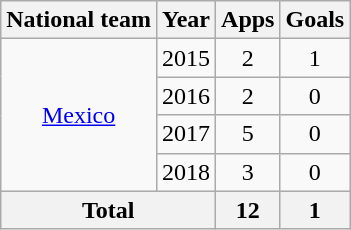<table class="wikitable" style="text-align: center;">
<tr>
<th>National team</th>
<th>Year</th>
<th>Apps</th>
<th>Goals</th>
</tr>
<tr>
<td rowspan="4" valign="center"><a href='#'>Mexico</a></td>
<td>2015</td>
<td>2</td>
<td>1</td>
</tr>
<tr>
<td>2016</td>
<td>2</td>
<td>0</td>
</tr>
<tr>
<td>2017</td>
<td>5</td>
<td>0</td>
</tr>
<tr>
<td>2018</td>
<td>3</td>
<td>0</td>
</tr>
<tr>
<th colspan="2">Total</th>
<th>12</th>
<th>1</th>
</tr>
</table>
